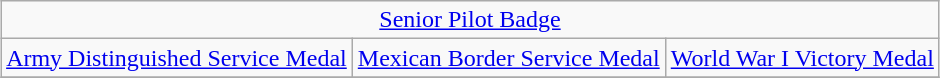<table class="wikitable" style="margin:1em auto; text-align:center;">
<tr>
<td colspan="3"><a href='#'>Senior Pilot Badge</a></td>
</tr>
<tr>
<td><a href='#'>Army Distinguished Service Medal</a></td>
<td><a href='#'>Mexican Border Service Medal</a></td>
<td><a href='#'>World War I Victory Medal</a></td>
</tr>
<tr>
</tr>
</table>
